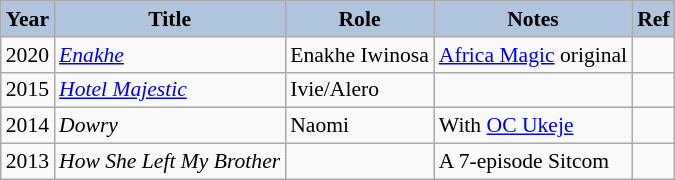<table class="wikitable" style="font-size:90%;">
<tr>
<th style=" background:#B0C4DE;">Year</th>
<th style=" background:#B0C4DE;">Title</th>
<th style=" background:#B0C4DE;">Role</th>
<th style=" background:#B0C4DE;">Notes</th>
<th style=" background:#B0C4DE;">Ref</th>
</tr>
<tr>
<td>2020</td>
<td><em><a href='#'>Enakhe</a></em></td>
<td>Enakhe Iwinosa</td>
<td><a href='#'>Africa Magic</a> original</td>
<td></td>
</tr>
<tr>
<td>2015</td>
<td><em><a href='#'>Hotel Majestic</a></em></td>
<td>Ivie/Alero</td>
<td></td>
<td></td>
</tr>
<tr>
<td>2014</td>
<td><em> Dowry</em></td>
<td>Naomi</td>
<td>With <a href='#'>OC Ukeje</a></td>
<td></td>
</tr>
<tr>
<td>2013</td>
<td><em> How She Left My Brother</em></td>
<td></td>
<td>A 7-episode Sitcom</td>
<td></td>
</tr>
</table>
